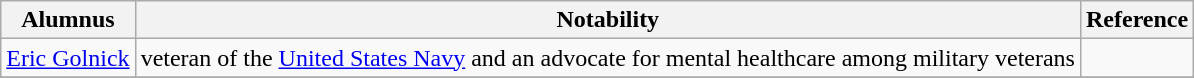<table class="wikitable">
<tr>
<th>Alumnus</th>
<th>Notability</th>
<th>Reference</th>
</tr>
<tr>
<td><a href='#'>Eric Golnick</a></td>
<td>veteran of the <a href='#'>United States Navy</a> and an advocate for mental healthcare among military veterans</td>
<td></td>
</tr>
<tr>
</tr>
</table>
